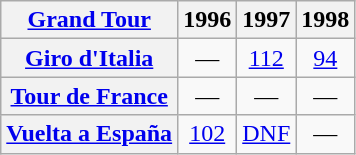<table class="wikitable plainrowheaders">
<tr>
<th scope="col"><a href='#'>Grand Tour</a></th>
<th scope="col">1996</th>
<th scope="col">1997</th>
<th scope="col">1998</th>
</tr>
<tr style="text-align:center;">
<th scope="row"> <a href='#'>Giro d'Italia</a></th>
<td>—</td>
<td style="text-align:center;"><a href='#'>112</a></td>
<td style="text-align:center;"><a href='#'>94</a></td>
</tr>
<tr style="text-align:center;">
<th scope="row"> <a href='#'>Tour de France</a></th>
<td>—</td>
<td>—</td>
<td>—</td>
</tr>
<tr style="text-align:center;">
<th scope="row"> <a href='#'>Vuelta a España</a></th>
<td style="text-align:center;"><a href='#'>102</a></td>
<td style="text-align:center;"><a href='#'>DNF</a></td>
<td>—</td>
</tr>
</table>
